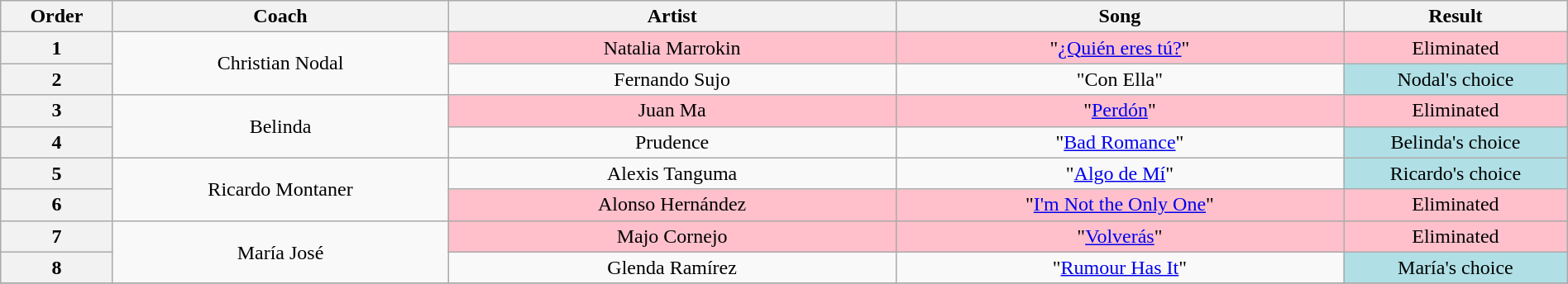<table class="wikitable plainrowheaders" style="text-align:center; width:100%;">
<tr>
<th style="width:05%;">Order</th>
<th style="width:15%;">Coach</th>
<th style="width:20%;">Artist</th>
<th style="width:20%;">Song</th>
<th style="width:10%;">Result</th>
</tr>
<tr>
<th>1</th>
<td rowspan="2">Christian Nodal</td>
<td style="background:pink">Natalia Marrokin</td>
<td style="background:pink">"<a href='#'>¿Quién eres tú?</a>"</td>
<td style="background:pink">Eliminated</td>
</tr>
<tr>
<th>2</th>
<td>Fernando Sujo</td>
<td>"Con Ella"</td>
<td style="background:#b0e0e6">Nodal's choice</td>
</tr>
<tr>
<th>3</th>
<td rowspan="2">Belinda</td>
<td style="background:pink">Juan Ma</td>
<td style="background:pink">"<a href='#'>Perdón</a>"</td>
<td style="background:pink">Eliminated</td>
</tr>
<tr>
<th>4</th>
<td>Prudence</td>
<td>"<a href='#'>Bad Romance</a>"</td>
<td style="background:#b0e0e6">Belinda's choice</td>
</tr>
<tr>
<th>5</th>
<td rowspan="2">Ricardo Montaner</td>
<td>Alexis Tanguma</td>
<td>"<a href='#'>Algo de Mí</a>"</td>
<td style="background:#b0e0e6">Ricardo's choice</td>
</tr>
<tr>
<th>6</th>
<td style="background:pink">Alonso Hernández</td>
<td style="background:pink">"<a href='#'>I'm Not the Only One</a>"</td>
<td style="background:pink">Eliminated</td>
</tr>
<tr>
<th>7</th>
<td rowspan="2">María José</td>
<td style="background:pink">Majo Cornejo</td>
<td style="background:pink">"<a href='#'>Volverás</a>"</td>
<td style="background:pink">Eliminated</td>
</tr>
<tr>
<th>8</th>
<td>Glenda Ramírez</td>
<td>"<a href='#'>Rumour Has It</a>"</td>
<td style="background:#b0e0e6">María's choice</td>
</tr>
<tr>
</tr>
</table>
